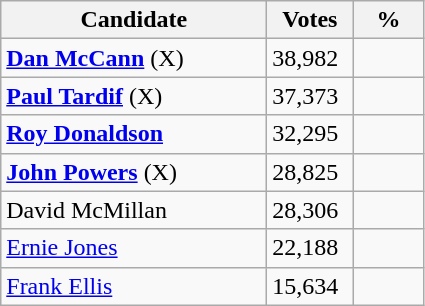<table class="wikitable">
<tr>
<th style="width: 170px">Candidate</th>
<th style="width: 50px">Votes</th>
<th style="width: 40px">%</th>
</tr>
<tr>
<td><strong><a href='#'>Dan McCann</a></strong> (X)</td>
<td>38,982</td>
<td></td>
</tr>
<tr>
<td><strong><a href='#'>Paul Tardif</a></strong> (X)</td>
<td>37,373</td>
<td></td>
</tr>
<tr>
<td><strong><a href='#'>Roy Donaldson</a></strong></td>
<td>32,295</td>
<td></td>
</tr>
<tr>
<td><strong><a href='#'>John Powers</a></strong> (X)</td>
<td>28,825</td>
</tr>
<tr>
<td>David McMillan</td>
<td>28,306</td>
<td></td>
</tr>
<tr>
<td><a href='#'>Ernie Jones</a></td>
<td>22,188</td>
<td></td>
</tr>
<tr>
<td><a href='#'>Frank Ellis</a></td>
<td>15,634</td>
<td></td>
</tr>
</table>
